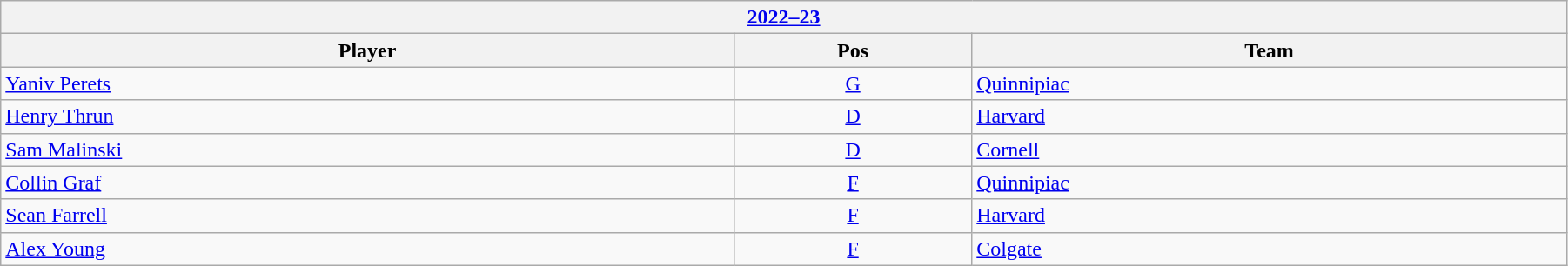<table class="wikitable" width=95%>
<tr>
<th colspan=3><a href='#'>2022–23</a></th>
</tr>
<tr>
<th>Player</th>
<th>Pos</th>
<th>Team</th>
</tr>
<tr>
<td><a href='#'>Yaniv Perets</a></td>
<td align=center><a href='#'>G</a></td>
<td><a href='#'>Quinnipiac</a></td>
</tr>
<tr>
<td><a href='#'>Henry Thrun</a></td>
<td align=center><a href='#'>D</a></td>
<td><a href='#'>Harvard</a></td>
</tr>
<tr>
<td><a href='#'>Sam Malinski</a></td>
<td align=center><a href='#'>D</a></td>
<td><a href='#'>Cornell</a></td>
</tr>
<tr>
<td><a href='#'>Collin Graf</a></td>
<td align=center><a href='#'>F</a></td>
<td><a href='#'>Quinnipiac</a></td>
</tr>
<tr>
<td><a href='#'>Sean Farrell</a></td>
<td align=center><a href='#'>F</a></td>
<td><a href='#'>Harvard</a></td>
</tr>
<tr>
<td><a href='#'>Alex Young</a></td>
<td align=center><a href='#'>F</a></td>
<td><a href='#'>Colgate</a></td>
</tr>
</table>
